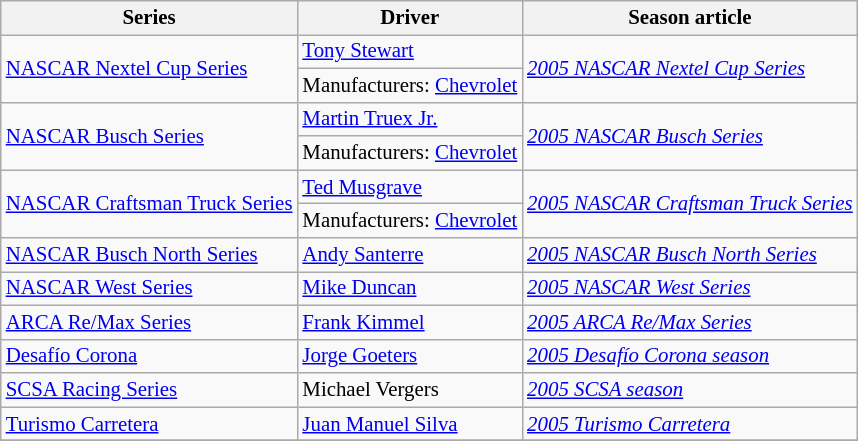<table class="wikitable" style="font-size:87%;">
<tr>
<th>Series</th>
<th>Driver</th>
<th>Season article</th>
</tr>
<tr>
<td rowspan=2><a href='#'>NASCAR Nextel Cup Series</a></td>
<td> <a href='#'>Tony Stewart</a></td>
<td rowspan=2><em><a href='#'>2005 NASCAR Nextel Cup Series</a></em></td>
</tr>
<tr>
<td>Manufacturers:  <a href='#'>Chevrolet</a></td>
</tr>
<tr>
<td rowspan=2><a href='#'>NASCAR Busch Series</a></td>
<td> <a href='#'>Martin Truex Jr.</a></td>
<td rowspan=2><em><a href='#'>2005 NASCAR Busch Series</a></em></td>
</tr>
<tr>
<td>Manufacturers:  <a href='#'>Chevrolet</a></td>
</tr>
<tr>
<td rowspan=2><a href='#'>NASCAR Craftsman Truck Series</a></td>
<td> <a href='#'>Ted Musgrave</a></td>
<td rowspan=2><em><a href='#'>2005 NASCAR Craftsman Truck Series</a></em></td>
</tr>
<tr>
<td>Manufacturers:  <a href='#'>Chevrolet</a></td>
</tr>
<tr>
<td><a href='#'>NASCAR Busch North Series</a></td>
<td> <a href='#'>Andy Santerre</a></td>
<td><em><a href='#'>2005 NASCAR Busch North Series</a></em></td>
</tr>
<tr>
<td><a href='#'>NASCAR West Series</a></td>
<td> <a href='#'>Mike Duncan</a></td>
<td><em><a href='#'>2005 NASCAR West Series</a></em></td>
</tr>
<tr>
<td><a href='#'>ARCA Re/Max Series</a></td>
<td> <a href='#'>Frank Kimmel</a></td>
<td><em><a href='#'>2005 ARCA Re/Max Series</a></em></td>
</tr>
<tr>
<td><a href='#'>Desafío Corona</a></td>
<td> <a href='#'>Jorge Goeters</a></td>
<td><em><a href='#'>2005 Desafío Corona season</a></em></td>
</tr>
<tr>
<td><a href='#'>SCSA Racing Series</a></td>
<td> Michael Vergers</td>
<td><em><a href='#'>2005 SCSA season</a></em></td>
</tr>
<tr>
<td><a href='#'>Turismo Carretera</a></td>
<td> <a href='#'>Juan Manuel Silva</a></td>
<td><em><a href='#'>2005 Turismo Carretera</a></em></td>
</tr>
<tr>
</tr>
</table>
